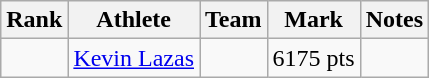<table class="wikitable sortable">
<tr>
<th>Rank</th>
<th>Athlete</th>
<th>Team</th>
<th>Mark</th>
<th>Notes</th>
</tr>
<tr>
<td align=center></td>
<td><a href='#'>Kevin Lazas</a></td>
<td></td>
<td>6175 pts</td>
<td></td>
</tr>
</table>
